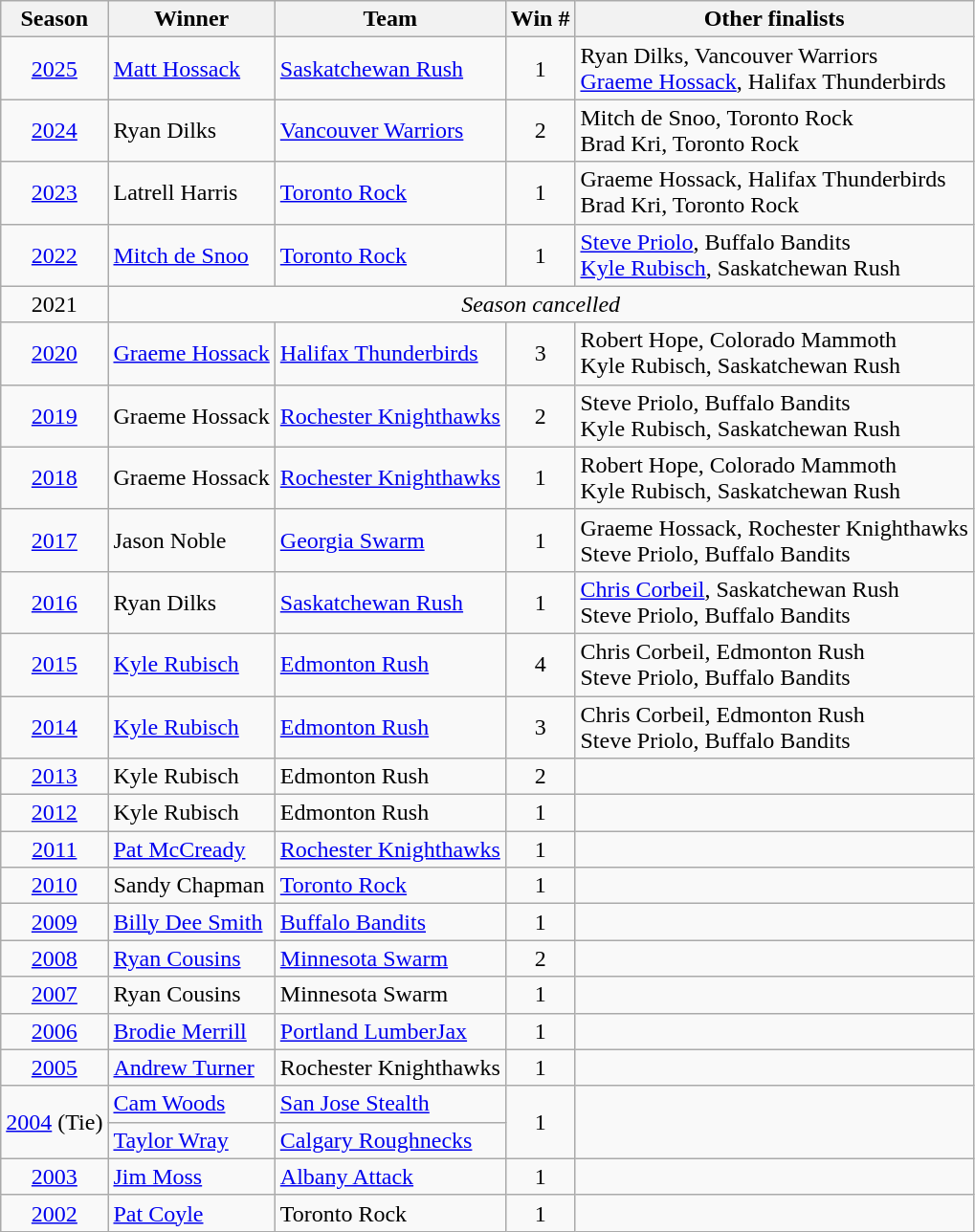<table class="wikitable sortable">
<tr>
<th>Season</th>
<th>Winner</th>
<th>Team</th>
<th>Win #</th>
<th>Other finalists</th>
</tr>
<tr>
<td align="center"><a href='#'>2025</a></td>
<td><a href='#'>Matt Hossack</a></td>
<td><a href='#'>Saskatchewan Rush</a></td>
<td align="center">1</td>
<td>Ryan Dilks, Vancouver Warriors<br><a href='#'>Graeme Hossack</a>, Halifax Thunderbirds</td>
</tr>
<tr>
<td align="center"><a href='#'>2024</a></td>
<td>Ryan Dilks</td>
<td><a href='#'>Vancouver Warriors</a></td>
<td align="center">2</td>
<td>Mitch de Snoo, Toronto Rock<br>Brad Kri, Toronto Rock</td>
</tr>
<tr>
<td align="center"><a href='#'>2023</a></td>
<td>Latrell Harris</td>
<td><a href='#'>Toronto Rock</a></td>
<td align="center">1</td>
<td>Graeme Hossack, Halifax Thunderbirds<br>Brad Kri, Toronto Rock</td>
</tr>
<tr>
<td align="center"><a href='#'>2022</a></td>
<td><a href='#'>Mitch de Snoo</a></td>
<td><a href='#'>Toronto Rock</a></td>
<td align="center">1</td>
<td><a href='#'>Steve Priolo</a>, Buffalo Bandits<br><a href='#'>Kyle Rubisch</a>, Saskatchewan Rush</td>
</tr>
<tr>
<td align="center">2021</td>
<td align="center" colspan="4"><em>Season cancelled</em></td>
</tr>
<tr>
<td align="center"><a href='#'>2020</a></td>
<td><a href='#'>Graeme Hossack</a></td>
<td><a href='#'>Halifax Thunderbirds</a></td>
<td align="center">3</td>
<td>Robert Hope, Colorado Mammoth<br>Kyle Rubisch, Saskatchewan Rush</td>
</tr>
<tr>
<td align="center"><a href='#'>2019</a></td>
<td>Graeme Hossack</td>
<td><a href='#'>Rochester Knighthawks</a></td>
<td align="center">2</td>
<td>Steve Priolo, Buffalo Bandits<br>Kyle Rubisch, Saskatchewan Rush</td>
</tr>
<tr>
<td align="center"><a href='#'>2018</a></td>
<td>Graeme Hossack</td>
<td><a href='#'>Rochester Knighthawks</a></td>
<td align="center">1</td>
<td>Robert Hope, Colorado Mammoth<br>Kyle Rubisch, Saskatchewan Rush</td>
</tr>
<tr>
<td align="center"><a href='#'>2017</a></td>
<td>Jason Noble</td>
<td><a href='#'>Georgia Swarm</a></td>
<td align="center">1</td>
<td>Graeme Hossack, Rochester Knighthawks<br>Steve Priolo, Buffalo Bandits</td>
</tr>
<tr>
<td align="center"><a href='#'>2016</a></td>
<td>Ryan Dilks</td>
<td><a href='#'>Saskatchewan Rush</a></td>
<td align="center">1</td>
<td><a href='#'>Chris Corbeil</a>, Saskatchewan Rush<br>Steve Priolo, Buffalo Bandits</td>
</tr>
<tr>
<td align="center"><a href='#'>2015</a></td>
<td><a href='#'>Kyle Rubisch</a></td>
<td><a href='#'>Edmonton Rush</a></td>
<td align="center">4</td>
<td>Chris Corbeil, Edmonton Rush<br>Steve Priolo, Buffalo Bandits</td>
</tr>
<tr>
<td align="center"><a href='#'>2014</a></td>
<td><a href='#'>Kyle Rubisch</a></td>
<td><a href='#'>Edmonton Rush</a></td>
<td align="center">3</td>
<td>Chris Corbeil, Edmonton Rush<br>Steve Priolo, Buffalo Bandits</td>
</tr>
<tr>
<td align="center"><a href='#'>2013</a></td>
<td>Kyle Rubisch</td>
<td>Edmonton Rush</td>
<td align="center">2</td>
<td> </td>
</tr>
<tr>
<td align="center"><a href='#'>2012</a></td>
<td>Kyle Rubisch</td>
<td>Edmonton Rush</td>
<td align="center">1</td>
<td> </td>
</tr>
<tr>
<td align="center"><a href='#'>2011</a></td>
<td><a href='#'>Pat McCready</a></td>
<td><a href='#'>Rochester Knighthawks</a></td>
<td align="center">1</td>
<td> </td>
</tr>
<tr>
<td align="center"><a href='#'>2010</a></td>
<td>Sandy Chapman </td>
<td><a href='#'>Toronto Rock</a></td>
<td align="center">1</td>
<td> </td>
</tr>
<tr>
<td align="center"><a href='#'>2009</a></td>
<td><a href='#'>Billy Dee Smith</a></td>
<td><a href='#'>Buffalo Bandits</a></td>
<td align="center">1</td>
<td> </td>
</tr>
<tr>
<td align="center"><a href='#'>2008</a></td>
<td><a href='#'>Ryan Cousins</a></td>
<td><a href='#'>Minnesota Swarm</a></td>
<td align="center">2</td>
<td> </td>
</tr>
<tr>
<td align="center"><a href='#'>2007</a></td>
<td>Ryan Cousins </td>
<td>Minnesota Swarm</td>
<td align="center">1</td>
<td> </td>
</tr>
<tr>
<td align="center"><a href='#'>2006</a></td>
<td><a href='#'>Brodie Merrill</a></td>
<td><a href='#'>Portland LumberJax</a></td>
<td align="center">1</td>
<td> </td>
</tr>
<tr>
<td align="center"><a href='#'>2005</a></td>
<td><a href='#'>Andrew Turner</a></td>
<td>Rochester Knighthawks</td>
<td align="center">1</td>
<td> </td>
</tr>
<tr>
<td align="center" rowspan="2"><a href='#'>2004</a> (Tie)</td>
<td><a href='#'>Cam Woods</a></td>
<td><a href='#'>San Jose Stealth</a></td>
<td rowspan="2" align="center">1</td>
<td rowspan="2"> </td>
</tr>
<tr>
<td><a href='#'>Taylor Wray</a></td>
<td><a href='#'>Calgary Roughnecks</a></td>
</tr>
<tr>
<td align="center"><a href='#'>2003</a></td>
<td><a href='#'>Jim Moss</a></td>
<td><a href='#'>Albany Attack</a></td>
<td align="center">1</td>
<td> </td>
</tr>
<tr>
<td align="center"><a href='#'>2002</a></td>
<td><a href='#'>Pat Coyle</a></td>
<td>Toronto Rock</td>
<td align="center">1</td>
<td> </td>
</tr>
</table>
